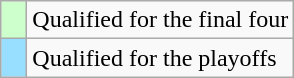<table class="wikitable">
<tr>
<td width=10px bgcolor=#ccffcc></td>
<td>Qualified for the final four</td>
</tr>
<tr>
<td width=10px bgcolor=#97DEFF></td>
<td>Qualified for the playoffs</td>
</tr>
</table>
